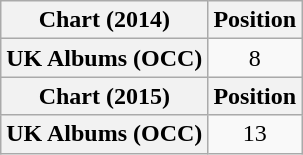<table class="wikitable sortable plainrowheaders">
<tr>
<th scope="col">Chart (2014)</th>
<th scope="col">Position</th>
</tr>
<tr>
<th scope="row">UK Albums (OCC)</th>
<td align="center">8</td>
</tr>
<tr>
<th scope="col">Chart (2015)</th>
<th scope="col">Position</th>
</tr>
<tr>
<th scope="row">UK Albums (OCC)</th>
<td align="center">13</td>
</tr>
</table>
